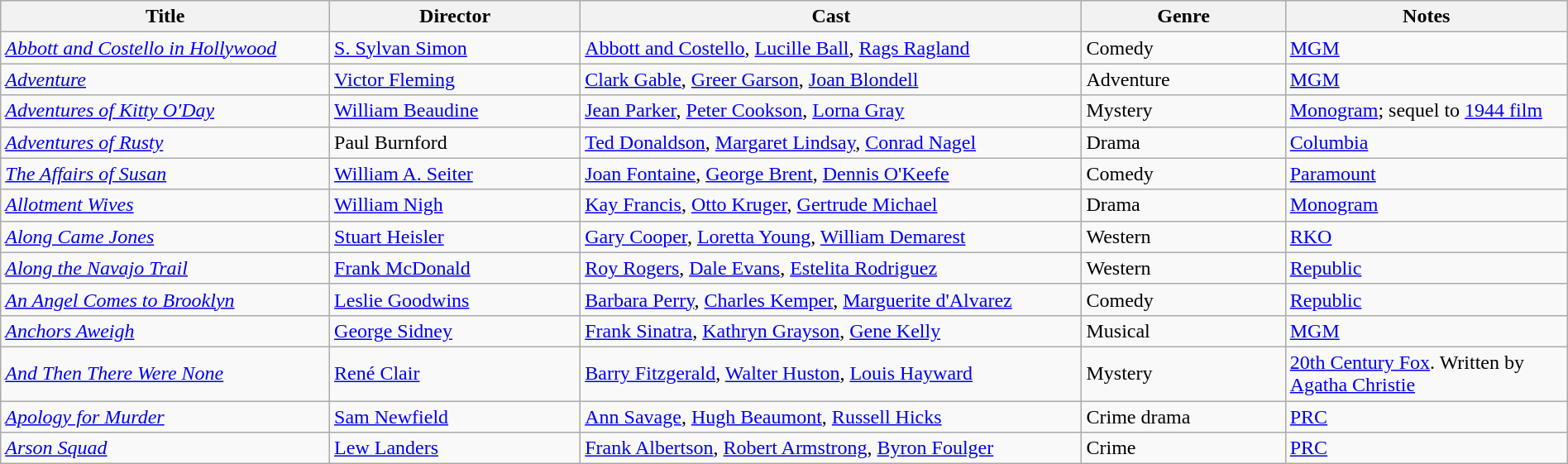<table class="wikitable" style="width:100%;">
<tr>
<th style="width:21%;">Title</th>
<th style="width:16%;">Director</th>
<th style="width:32%;">Cast</th>
<th style="width:13%;">Genre</th>
<th style="width:18%;">Notes</th>
</tr>
<tr>
<td><em><a href='#'>Abbott and Costello in Hollywood</a></em></td>
<td><a href='#'>S. Sylvan Simon</a></td>
<td><a href='#'>Abbott and Costello</a>, <a href='#'>Lucille Ball</a>, <a href='#'>Rags Ragland</a></td>
<td>Comedy</td>
<td><a href='#'>MGM</a></td>
</tr>
<tr>
<td><em><a href='#'>Adventure</a></em></td>
<td><a href='#'>Victor Fleming</a></td>
<td><a href='#'>Clark Gable</a>, <a href='#'>Greer Garson</a>, <a href='#'>Joan Blondell</a></td>
<td>Adventure</td>
<td><a href='#'>MGM</a></td>
</tr>
<tr>
<td><em><a href='#'>Adventures of Kitty O'Day</a></em></td>
<td><a href='#'>William Beaudine</a></td>
<td><a href='#'>Jean Parker</a>, <a href='#'>Peter Cookson</a>, <a href='#'>Lorna Gray</a></td>
<td>Mystery</td>
<td><a href='#'>Monogram</a>; sequel to <a href='#'>1944 film</a></td>
</tr>
<tr>
<td><em><a href='#'>Adventures of Rusty</a></em></td>
<td>Paul Burnford</td>
<td><a href='#'>Ted Donaldson</a>, <a href='#'>Margaret Lindsay</a>, <a href='#'>Conrad Nagel</a></td>
<td>Drama</td>
<td><a href='#'>Columbia</a></td>
</tr>
<tr>
<td><em><a href='#'>The Affairs of Susan</a></em></td>
<td><a href='#'>William A. Seiter</a></td>
<td><a href='#'>Joan Fontaine</a>, <a href='#'>George Brent</a>, <a href='#'>Dennis O'Keefe</a></td>
<td>Comedy</td>
<td><a href='#'>Paramount</a></td>
</tr>
<tr>
<td><em><a href='#'>Allotment Wives</a></em></td>
<td><a href='#'>William Nigh</a></td>
<td><a href='#'>Kay Francis</a>, <a href='#'>Otto Kruger</a>, <a href='#'>Gertrude Michael</a></td>
<td>Drama</td>
<td><a href='#'>Monogram</a></td>
</tr>
<tr>
<td><em><a href='#'>Along Came Jones</a></em></td>
<td><a href='#'>Stuart Heisler</a></td>
<td><a href='#'>Gary Cooper</a>, <a href='#'>Loretta Young</a>, <a href='#'>William Demarest</a></td>
<td>Western</td>
<td><a href='#'>RKO</a></td>
</tr>
<tr>
<td><em><a href='#'>Along the Navajo Trail</a></em></td>
<td><a href='#'>Frank McDonald</a></td>
<td><a href='#'>Roy Rogers</a>, <a href='#'>Dale Evans</a>, <a href='#'>Estelita Rodriguez</a></td>
<td>Western</td>
<td><a href='#'>Republic</a></td>
</tr>
<tr>
<td><em><a href='#'>An Angel Comes to Brooklyn</a></em></td>
<td><a href='#'>Leslie Goodwins</a></td>
<td><a href='#'>Barbara Perry</a>, <a href='#'>Charles Kemper</a>, <a href='#'>Marguerite d'Alvarez</a></td>
<td>Comedy</td>
<td><a href='#'>Republic</a></td>
</tr>
<tr>
<td><em><a href='#'>Anchors Aweigh</a></em></td>
<td><a href='#'>George Sidney</a></td>
<td><a href='#'>Frank Sinatra</a>, <a href='#'>Kathryn Grayson</a>, <a href='#'>Gene Kelly</a></td>
<td>Musical</td>
<td><a href='#'>MGM</a></td>
</tr>
<tr>
<td><em><a href='#'>And Then There Were None</a></em></td>
<td><a href='#'>René Clair</a></td>
<td><a href='#'>Barry Fitzgerald</a>, <a href='#'>Walter Huston</a>, <a href='#'>Louis Hayward</a></td>
<td>Mystery</td>
<td><a href='#'>20th Century Fox</a>. Written by <a href='#'>Agatha Christie</a></td>
</tr>
<tr>
<td><em><a href='#'>Apology for Murder</a></em></td>
<td><a href='#'>Sam Newfield</a></td>
<td><a href='#'>Ann Savage</a>, <a href='#'>Hugh Beaumont</a>, <a href='#'>Russell Hicks</a></td>
<td>Crime drama</td>
<td><a href='#'>PRC</a></td>
</tr>
<tr>
<td><em><a href='#'>Arson Squad</a></em></td>
<td><a href='#'>Lew Landers</a></td>
<td><a href='#'>Frank Albertson</a>, <a href='#'>Robert Armstrong</a>, <a href='#'>Byron Foulger</a></td>
<td>Crime</td>
<td><a href='#'>PRC</a></td>
</tr>
</table>
